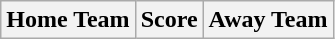<table class="wikitable" style="text-align: center">
<tr>
<th>Home Team</th>
<th>Score</th>
<th>Away Team<br>












</th>
</tr>
</table>
